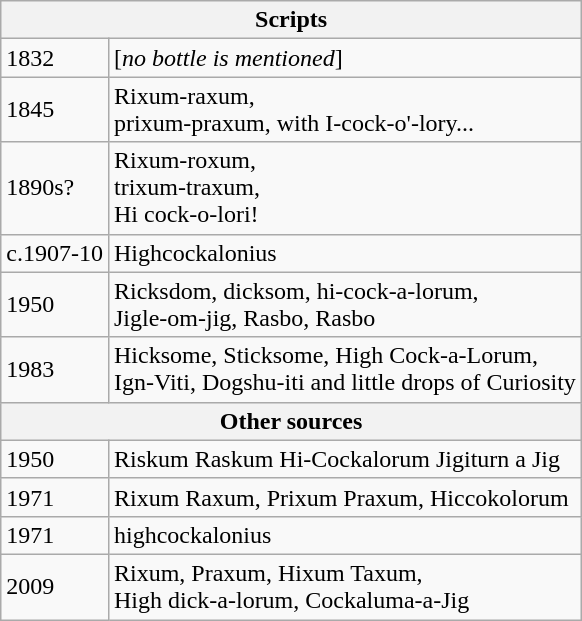<table class="wikitable">
<tr>
<th colspan="2">Scripts</th>
</tr>
<tr>
<td>1832</td>
<td>[<em>no bottle is mentioned</em>]</td>
</tr>
<tr>
<td>1845</td>
<td>Rixum-raxum,<br>prixum-praxum, with I-cock-o'-lory...</td>
</tr>
<tr>
<td>1890s?</td>
<td>Rixum-roxum,<br>trixum-traxum,<br>Hi cock-o-lori!</td>
</tr>
<tr>
<td>c.1907-10</td>
<td>Highcockalonius</td>
</tr>
<tr>
<td>1950</td>
<td>Ricksdom, dicksom, hi-cock-a-lorum,<br>Jigle-om-jig, Rasbo, Rasbo</td>
</tr>
<tr>
<td>1983</td>
<td>Hicksome, Sticksome, High Cock-a-Lorum,<br>Ign-Viti, Dogshu-iti and little drops of Curiosity</td>
</tr>
<tr>
<th colspan="2">Other sources</th>
</tr>
<tr>
<td>1950</td>
<td>Riskum Raskum Hi-Cockalorum Jigiturn a Jig</td>
</tr>
<tr>
<td>1971</td>
<td>Rixum Raxum, Prixum Praxum, Hiccokolorum</td>
</tr>
<tr>
<td>1971</td>
<td>highcockalonius</td>
</tr>
<tr>
<td>2009</td>
<td>Rixum, Praxum, Hixum Taxum,<br>High dick-a-lorum, Cockaluma-a-Jig</td>
</tr>
</table>
